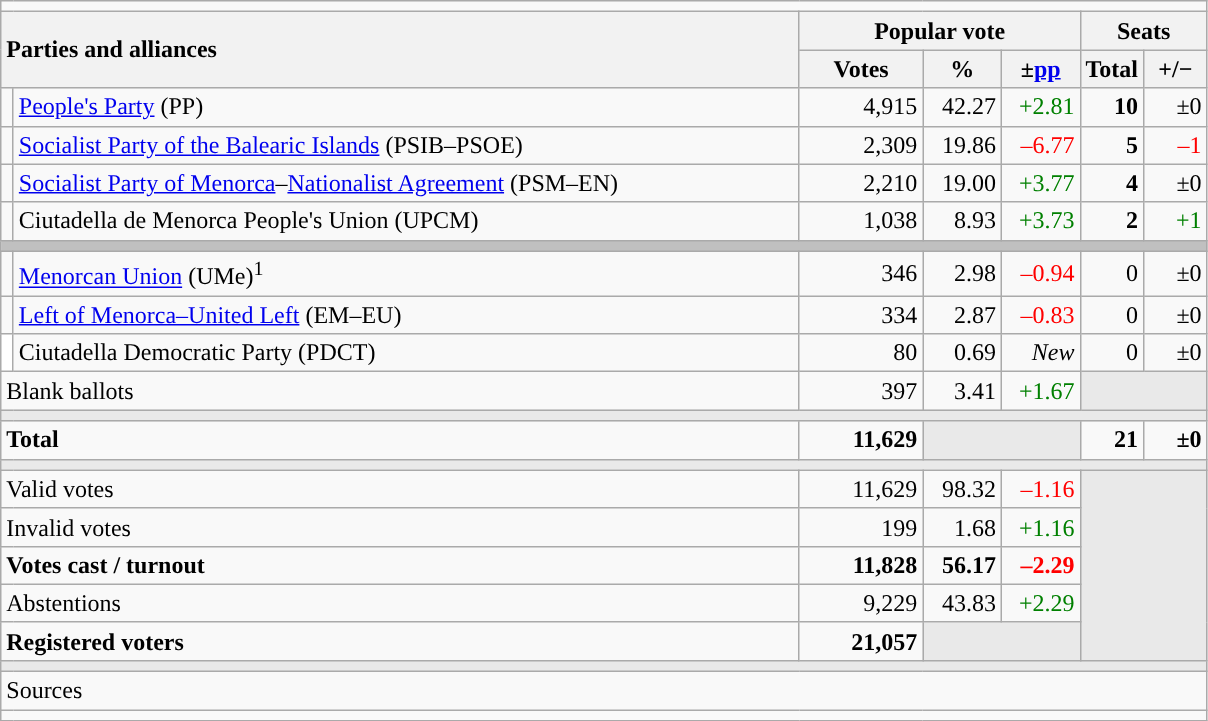<table class="wikitable" style="text-align:right;">
<tr>
<td colspan="7"></td>
</tr>
<tr>
<th style="text-align:left;" rowspan="2" colspan="2" width="525">Parties and alliances</th>
<th colspan="3">Popular vote</th>
<th colspan="2">Seats</th>
</tr>
<tr>
<th width="75">Votes</th>
<th width="45">%</th>
<th width="45">±<a href='#'>pp</a></th>
<th width="35">Total</th>
<th width="35">+/−</th>
</tr>
<tr>
<td width="1" style="color:inherit;background:"></td>
<td align="left"><a href='#'>People's Party</a> (PP)</td>
<td>4,915</td>
<td>42.27</td>
<td style="color:green;">+2.81</td>
<td><strong>10</strong></td>
<td>±0</td>
</tr>
<tr>
<td style="color:inherit;background:"></td>
<td align="left"><a href='#'>Socialist Party of the Balearic Islands</a> (PSIB–PSOE)</td>
<td>2,309</td>
<td>19.86</td>
<td style="color:red;">–6.77</td>
<td><strong>5</strong></td>
<td style="color:red;">–1</td>
</tr>
<tr>
<td style="color:inherit;background:"></td>
<td align="left"><a href='#'>Socialist Party of Menorca</a>–<a href='#'>Nationalist Agreement</a> (PSM–EN)</td>
<td>2,210</td>
<td>19.00</td>
<td style="color:green;">+3.77</td>
<td><strong>4</strong></td>
<td>±0</td>
</tr>
<tr>
<td style="color:inherit;background:"></td>
<td align="left">Ciutadella de Menorca People's Union (UPCM)</td>
<td>1,038</td>
<td>8.93</td>
<td style="color:green;">+3.73</td>
<td><strong>2</strong></td>
<td style="color:green;">+1</td>
</tr>
<tr>
<td colspan="7" style="color:inherit;background:#C0C0C0"></td>
</tr>
<tr>
<td style="color:inherit;background:"></td>
<td align="left"><a href='#'>Menorcan Union</a> (UMe)<sup>1</sup></td>
<td>346</td>
<td>2.98</td>
<td style="color:red;">–0.94</td>
<td>0</td>
<td>±0</td>
</tr>
<tr>
<td style="color:inherit;background:"></td>
<td align="left"><a href='#'>Left of Menorca–United Left</a> (EM–EU)</td>
<td>334</td>
<td>2.87</td>
<td style="color:red;">–0.83</td>
<td>0</td>
<td>±0</td>
</tr>
<tr>
<td bgcolor="white"></td>
<td align="left">Ciutadella Democratic Party (PDCT)</td>
<td>80</td>
<td>0.69</td>
<td><em>New</em></td>
<td>0</td>
<td>±0</td>
</tr>
<tr>
<td align="left" colspan="2">Blank ballots</td>
<td>397</td>
<td>3.41</td>
<td style="color:green;">+1.67</td>
<td style="color:inherit;background:#E9E9E9" colspan="2"></td>
</tr>
<tr>
<td colspan="7" style="color:inherit;background:#E9E9E9"></td>
</tr>
<tr style="font-weight:bold;">
<td align="left" colspan="2">Total</td>
<td>11,629</td>
<td bgcolor="#E9E9E9" colspan="2"></td>
<td>21</td>
<td>±0</td>
</tr>
<tr>
<td colspan="7" style="color:inherit;background:#E9E9E9"></td>
</tr>
<tr>
<td align="left" colspan="2">Valid votes</td>
<td>11,629</td>
<td>98.32</td>
<td style="color:red;">–1.16</td>
<td bgcolor="#E9E9E9" colspan="2" rowspan="5"></td>
</tr>
<tr>
<td align="left" colspan="2">Invalid votes</td>
<td>199</td>
<td>1.68</td>
<td style="color:green;">+1.16</td>
</tr>
<tr style="font-weight:bold;">
<td align="left" colspan="2">Votes cast / turnout</td>
<td>11,828</td>
<td>56.17</td>
<td style="color:red;">–2.29</td>
</tr>
<tr>
<td align="left" colspan="2">Abstentions</td>
<td>9,229</td>
<td>43.83</td>
<td style="color:green;">+2.29</td>
</tr>
<tr style="font-weight:bold;">
<td align="left" colspan="2">Registered voters</td>
<td>21,057</td>
<td bgcolor="#E9E9E9" colspan="2"></td>
</tr>
<tr>
<td colspan="7" style="color:inherit;background:#E9E9E9"></td>
</tr>
<tr>
<td align="left" colspan="7">Sources</td>
</tr>
<tr>
<td colspan="7" style="text-align:left; max-width:790px;"></td>
</tr>
</table>
